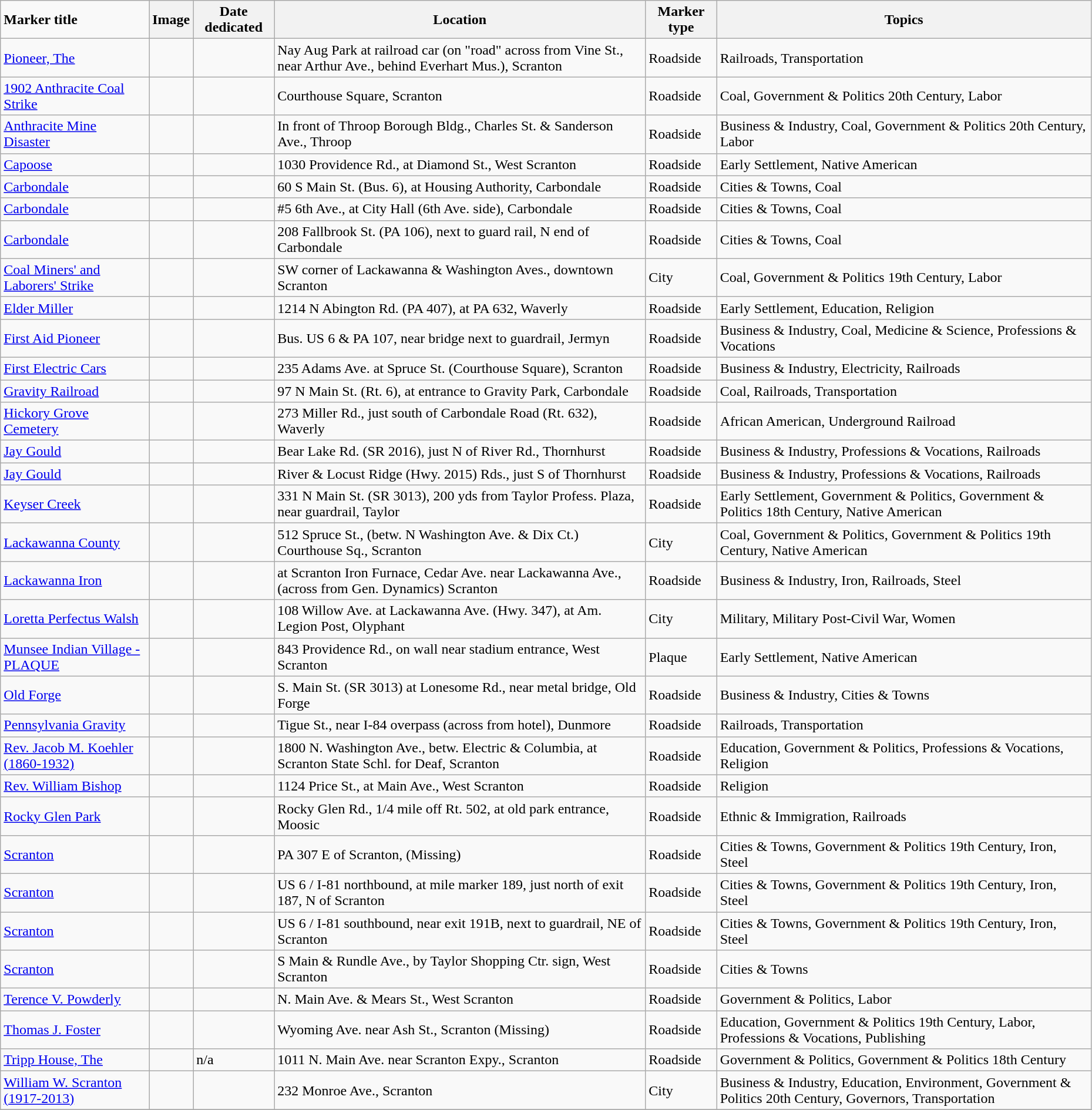<table class="wikitable sortable" style="width:98%">
<tr>
<td><strong>Marker title</strong></td>
<th class="unsortable"><strong>Image</strong></th>
<th><strong>Date dedicated</strong></th>
<th><strong>Location</strong></th>
<th><strong>Marker type</strong></th>
<th><strong>Topics</strong></th>
</tr>
<tr ->
<td><a href='#'>Pioneer, The</a></td>
<td></td>
<td></td>
<td>Nay Aug Park at railroad car (on "road" across from Vine St., near Arthur Ave., behind Everhart Mus.), Scranton<br><small></small></td>
<td>Roadside</td>
<td>Railroads, Transportation</td>
</tr>
<tr ->
<td><a href='#'>1902 Anthracite Coal Strike</a></td>
<td></td>
<td></td>
<td>Courthouse Square, Scranton<br><small></small></td>
<td>Roadside</td>
<td>Coal, Government & Politics 20th Century, Labor</td>
</tr>
<tr ->
<td><a href='#'>Anthracite Mine Disaster</a></td>
<td></td>
<td></td>
<td>In front of Throop Borough Bldg., Charles St. & Sanderson Ave., Throop<br><small></small></td>
<td>Roadside</td>
<td>Business & Industry, Coal, Government & Politics 20th Century, Labor</td>
</tr>
<tr ->
<td><a href='#'>Capoose</a></td>
<td></td>
<td></td>
<td>1030 Providence Rd., at Diamond St., West Scranton<br><small></small></td>
<td>Roadside</td>
<td>Early Settlement, Native American</td>
</tr>
<tr ->
<td><a href='#'>Carbondale</a></td>
<td></td>
<td></td>
<td>60 S Main St. (Bus. 6), at Housing Authority, Carbondale<br><small></small></td>
<td>Roadside</td>
<td>Cities & Towns, Coal</td>
</tr>
<tr ->
<td><a href='#'>Carbondale</a></td>
<td></td>
<td></td>
<td>#5 6th Ave., at City Hall (6th Ave. side), Carbondale<br><small></small></td>
<td>Roadside</td>
<td>Cities & Towns, Coal</td>
</tr>
<tr ->
<td><a href='#'>Carbondale</a></td>
<td></td>
<td></td>
<td>208 Fallbrook St. (PA 106), next to guard rail, N end of Carbondale<br><small></small></td>
<td>Roadside</td>
<td>Cities & Towns, Coal</td>
</tr>
<tr ->
<td><a href='#'>Coal Miners' and Laborers' Strike</a></td>
<td></td>
<td></td>
<td>SW corner of Lackawanna & Washington Aves., downtown Scranton<br><small></small></td>
<td>City</td>
<td>Coal, Government & Politics 19th Century, Labor</td>
</tr>
<tr ->
<td><a href='#'>Elder Miller</a></td>
<td></td>
<td></td>
<td>1214 N Abington Rd. (PA 407), at PA 632, Waverly<br><small></small></td>
<td>Roadside</td>
<td>Early Settlement, Education, Religion</td>
</tr>
<tr ->
<td><a href='#'>First Aid Pioneer</a></td>
<td></td>
<td></td>
<td>Bus. US 6 & PA 107, near bridge next to guardrail, Jermyn<br><small></small></td>
<td>Roadside</td>
<td>Business & Industry, Coal, Medicine & Science, Professions & Vocations</td>
</tr>
<tr ->
<td><a href='#'>First Electric Cars</a></td>
<td></td>
<td></td>
<td>235 Adams Ave. at Spruce St. (Courthouse Square), Scranton<br><small></small></td>
<td>Roadside</td>
<td>Business & Industry, Electricity, Railroads</td>
</tr>
<tr ->
<td><a href='#'>Gravity Railroad</a></td>
<td></td>
<td></td>
<td>97 N Main St. (Rt. 6), at entrance to Gravity Park, Carbondale<br><small></small></td>
<td>Roadside</td>
<td>Coal, Railroads, Transportation</td>
</tr>
<tr ->
<td><a href='#'>Hickory Grove Cemetery</a></td>
<td></td>
<td></td>
<td>273 Miller Rd., just south of Carbondale Road (Rt. 632), Waverly<br><small></small></td>
<td>Roadside</td>
<td>African American, Underground Railroad</td>
</tr>
<tr ->
<td><a href='#'>Jay Gould</a></td>
<td></td>
<td></td>
<td>Bear Lake Rd. (SR 2016), just N of River Rd., Thornhurst<br><small></small></td>
<td>Roadside</td>
<td>Business & Industry, Professions & Vocations, Railroads</td>
</tr>
<tr ->
<td><a href='#'>Jay Gould</a></td>
<td></td>
<td></td>
<td>River & Locust Ridge (Hwy. 2015) Rds., just S of Thornhurst<br><small></small></td>
<td>Roadside</td>
<td>Business & Industry, Professions & Vocations, Railroads</td>
</tr>
<tr ->
<td><a href='#'>Keyser Creek</a></td>
<td></td>
<td></td>
<td>331 N Main St. (SR 3013), 200 yds from Taylor Profess. Plaza, near guardrail, Taylor<br><small></small></td>
<td>Roadside</td>
<td>Early Settlement, Government & Politics, Government & Politics 18th Century, Native American</td>
</tr>
<tr ->
<td><a href='#'>Lackawanna County</a></td>
<td></td>
<td></td>
<td>512 Spruce St., (betw. N Washington Ave. & Dix Ct.) Courthouse Sq., Scranton<br><small></small></td>
<td>City</td>
<td>Coal, Government & Politics, Government & Politics 19th Century, Native American</td>
</tr>
<tr ->
<td><a href='#'>Lackawanna Iron</a></td>
<td></td>
<td></td>
<td>at Scranton Iron Furnace, Cedar Ave. near Lackawanna Ave., (across from Gen. Dynamics) Scranton<br><small></small></td>
<td>Roadside</td>
<td>Business & Industry, Iron, Railroads, Steel</td>
</tr>
<tr ->
<td><a href='#'>Loretta Perfectus Walsh</a></td>
<td></td>
<td></td>
<td>108 Willow Ave. at Lackawanna Ave. (Hwy. 347), at Am. Legion Post, Olyphant<br><small></small></td>
<td>City</td>
<td>Military, Military Post-Civil War, Women</td>
</tr>
<tr ->
<td><a href='#'>Munsee Indian Village - PLAQUE</a></td>
<td></td>
<td></td>
<td>843 Providence Rd., on wall near stadium entrance, West Scranton<br><small></small></td>
<td>Plaque</td>
<td>Early Settlement, Native American</td>
</tr>
<tr ->
<td><a href='#'>Old Forge</a></td>
<td></td>
<td></td>
<td>S. Main St. (SR 3013) at Lonesome Rd., near metal bridge, Old Forge<br><small></small></td>
<td>Roadside</td>
<td>Business & Industry, Cities & Towns</td>
</tr>
<tr ->
<td><a href='#'>Pennsylvania Gravity</a></td>
<td></td>
<td></td>
<td>Tigue St., near I-84 overpass (across from hotel), Dunmore<br><small></small></td>
<td>Roadside</td>
<td>Railroads, Transportation</td>
</tr>
<tr ->
<td><a href='#'>Rev. Jacob M. Koehler (1860-1932)</a></td>
<td></td>
<td></td>
<td>1800 N. Washington Ave., betw. Electric & Columbia, at Scranton State Schl. for Deaf, Scranton<br><small></small></td>
<td>Roadside</td>
<td>Education, Government & Politics, Professions & Vocations, Religion</td>
</tr>
<tr ->
<td><a href='#'>Rev. William Bishop</a></td>
<td></td>
<td></td>
<td>1124 Price St., at Main Ave., West Scranton<br><small></small></td>
<td>Roadside</td>
<td>Religion</td>
</tr>
<tr ->
<td><a href='#'>Rocky Glen Park</a></td>
<td></td>
<td></td>
<td>Rocky Glen Rd., 1/4 mile off Rt. 502, at old park entrance, Moosic<br><small></small></td>
<td>Roadside</td>
<td>Ethnic & Immigration, Railroads</td>
</tr>
<tr ->
<td><a href='#'>Scranton</a></td>
<td></td>
<td></td>
<td>PA 307 E of Scranton, (Missing)<br><small></small></td>
<td>Roadside</td>
<td>Cities & Towns, Government & Politics 19th Century, Iron, Steel</td>
</tr>
<tr ->
<td><a href='#'>Scranton</a></td>
<td></td>
<td></td>
<td>US 6 / I-81 northbound, at mile marker 189, just north of exit 187, N of Scranton<br><small></small></td>
<td>Roadside</td>
<td>Cities & Towns, Government & Politics 19th Century, Iron, Steel</td>
</tr>
<tr ->
<td><a href='#'>Scranton</a></td>
<td></td>
<td></td>
<td>US 6 / I-81 southbound, near exit 191B, next to guardrail, NE of Scranton<br><small></small></td>
<td>Roadside</td>
<td>Cities & Towns, Government & Politics 19th Century, Iron, Steel</td>
</tr>
<tr ->
<td><a href='#'>Scranton</a></td>
<td></td>
<td></td>
<td>S Main & Rundle Ave., by Taylor Shopping Ctr. sign, West Scranton<br><small></small></td>
<td>Roadside</td>
<td>Cities & Towns</td>
</tr>
<tr ->
<td><a href='#'>Terence V. Powderly</a></td>
<td></td>
<td></td>
<td>N. Main Ave. & Mears St., West Scranton<br><small></small></td>
<td>Roadside</td>
<td>Government & Politics, Labor</td>
</tr>
<tr ->
<td><a href='#'>Thomas J. Foster</a></td>
<td></td>
<td></td>
<td>Wyoming Ave. near Ash St., Scranton (Missing)<br><small></small></td>
<td>Roadside</td>
<td>Education, Government & Politics 19th Century, Labor, Professions & Vocations, Publishing</td>
</tr>
<tr ->
<td><a href='#'>Tripp House, The</a></td>
<td></td>
<td>n/a</td>
<td>1011 N. Main Ave. near Scranton Expy., Scranton<br><small></small></td>
<td>Roadside</td>
<td>Government & Politics, Government & Politics 18th Century</td>
</tr>
<tr ->
<td><a href='#'>William W. Scranton (1917-2013)</a></td>
<td></td>
<td></td>
<td>232 Monroe Ave., Scranton<br><small></small></td>
<td>City</td>
<td>Business & Industry, Education, Environment, Government & Politics 20th Century, Governors, Transportation</td>
</tr>
<tr ->
</tr>
</table>
